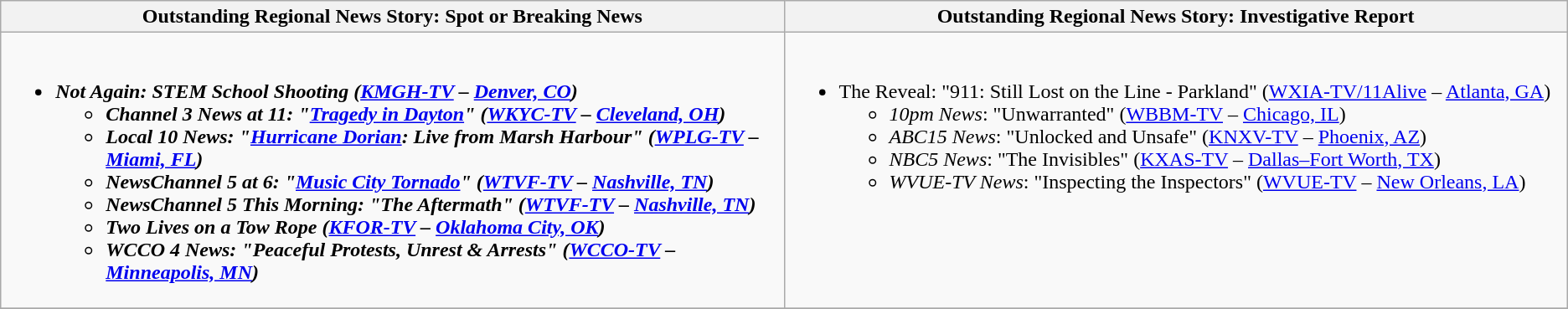<table class=wikitable>
<tr>
<th style="width:50%">Outstanding Regional News Story: Spot or Breaking News</th>
<th style="width:50%">Outstanding Regional News Story: Investigative Report</th>
</tr>
<tr>
<td valign="top"><br><ul><li><strong><em>Not Again: STEM School Shooting<em> (<a href='#'>KMGH-TV</a> – <a href='#'>Denver, CO</a>)<strong><ul><li></em>Channel 3 News at 11<em>: "<a href='#'>Tragedy in Dayton</a>" (<a href='#'>WKYC-TV</a> – <a href='#'>Cleveland, OH</a>)</li><li></em>Local 10 News<em>: "<a href='#'>Hurricane Dorian</a>: Live from Marsh Harbour" (<a href='#'>WPLG-TV</a> – <a href='#'>Miami, FL</a>)</li><li></em>NewsChannel 5 at 6<em>: "<a href='#'>Music City Tornado</a>" (<a href='#'>WTVF-TV</a> – <a href='#'>Nashville, TN</a>)</li><li></em>NewsChannel 5 This Morning<em>: "The Aftermath" (<a href='#'>WTVF-TV</a> – <a href='#'>Nashville, TN</a>)</li><li></em>Two Lives on a Tow Rope<em> (<a href='#'>KFOR-TV</a> – <a href='#'>Oklahoma City, OK</a>)</li><li></em>WCCO 4 News<em>: "Peaceful Protests, Unrest & Arrests" (<a href='#'>WCCO-TV</a> – <a href='#'>Minneapolis, MN</a>)</li></ul></li></ul></td>
<td valign="top"><br><ul><li></em></strong>The Reveal</em>: "911: Still Lost on the Line - Parkland" (<a href='#'>WXIA-TV/11Alive</a> – <a href='#'>Atlanta, GA</a>)</strong><ul><li><em>10pm News</em>: "Unwarranted" (<a href='#'>WBBM-TV</a> – <a href='#'>Chicago, IL</a>)</li><li><em>ABC15 News</em>: "Unlocked and Unsafe" (<a href='#'>KNXV-TV</a> – <a href='#'>Phoenix, AZ</a>)</li><li><em>NBC5 News</em>: "The Invisibles" (<a href='#'>KXAS-TV</a> – <a href='#'>Dallas–Fort Worth, TX</a>)</li><li><em>WVUE-TV News</em>: "Inspecting the Inspectors" (<a href='#'>WVUE-TV</a> – <a href='#'>New Orleans, LA</a>)</li></ul></li></ul></td>
</tr>
<tr>
</tr>
</table>
